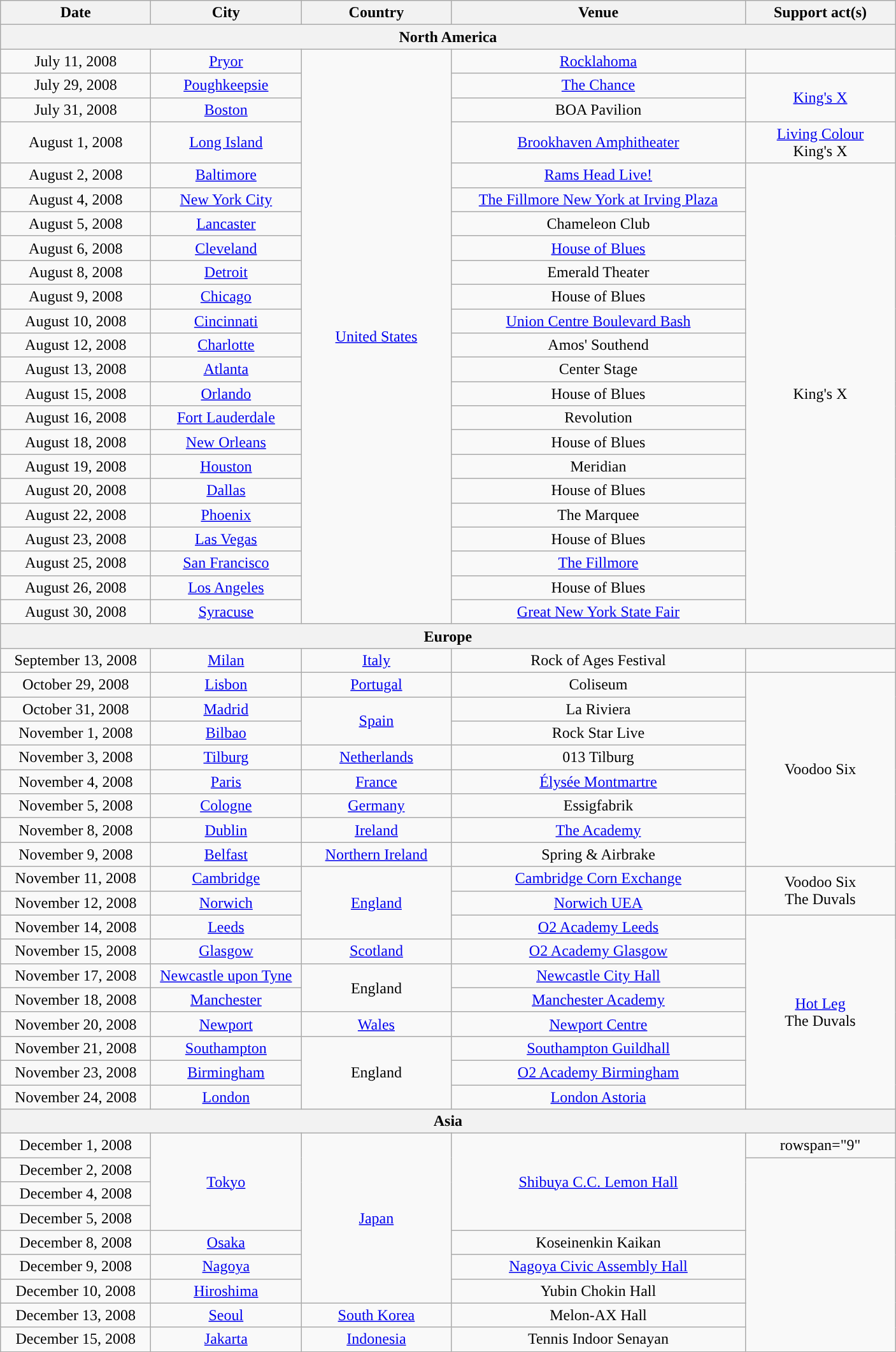<table class="wikitable" style="text-align:center;">
<tr>
<th width="150">Date</th>
<th width="150">City</th>
<th width="150">Country</th>
<th width="300">Venue</th>
<th width="150">Support act(s)</th>
</tr>
<tr>
<th colspan="5">North America</th>
</tr>
<tr>
<td>July 11, 2008</td>
<td><a href='#'>Pryor</a></td>
<td rowspan="23"><a href='#'>United States</a></td>
<td><a href='#'>Rocklahoma</a></td>
<td></td>
</tr>
<tr>
<td>July 29, 2008</td>
<td><a href='#'>Poughkeepsie</a></td>
<td><a href='#'>The Chance</a></td>
<td rowspan="2"><a href='#'>King's X</a></td>
</tr>
<tr>
<td>July 31, 2008</td>
<td><a href='#'>Boston</a></td>
<td>BOA Pavilion</td>
</tr>
<tr>
<td>August 1, 2008</td>
<td><a href='#'>Long Island</a></td>
<td><a href='#'>Brookhaven Amphitheater</a></td>
<td><a href='#'>Living Colour</a><br>King's X</td>
</tr>
<tr>
<td>August 2, 2008</td>
<td><a href='#'>Baltimore</a></td>
<td><a href='#'>Rams Head Live!</a></td>
<td rowspan="19">King's X</td>
</tr>
<tr>
<td>August 4, 2008</td>
<td><a href='#'>New York City</a></td>
<td><a href='#'>The Fillmore New York at Irving Plaza</a></td>
</tr>
<tr>
<td>August 5, 2008</td>
<td><a href='#'>Lancaster</a></td>
<td>Chameleon Club</td>
</tr>
<tr>
<td>August 6, 2008</td>
<td><a href='#'>Cleveland</a></td>
<td><a href='#'>House of Blues</a></td>
</tr>
<tr>
<td>August 8, 2008</td>
<td><a href='#'>Detroit</a></td>
<td>Emerald Theater</td>
</tr>
<tr>
<td>August 9, 2008</td>
<td><a href='#'>Chicago</a></td>
<td>House of Blues</td>
</tr>
<tr>
<td>August 10, 2008</td>
<td><a href='#'>Cincinnati</a></td>
<td><a href='#'>Union Centre Boulevard Bash</a></td>
</tr>
<tr>
<td>August 12, 2008</td>
<td><a href='#'>Charlotte</a></td>
<td>Amos' Southend</td>
</tr>
<tr>
<td>August 13, 2008</td>
<td><a href='#'>Atlanta</a></td>
<td>Center Stage</td>
</tr>
<tr>
<td>August 15, 2008</td>
<td><a href='#'>Orlando</a></td>
<td>House of Blues</td>
</tr>
<tr>
<td>August 16, 2008</td>
<td><a href='#'>Fort Lauderdale</a></td>
<td>Revolution</td>
</tr>
<tr>
<td>August 18, 2008</td>
<td><a href='#'>New Orleans</a></td>
<td>House of Blues</td>
</tr>
<tr>
<td>August 19, 2008</td>
<td><a href='#'>Houston</a></td>
<td>Meridian</td>
</tr>
<tr>
<td>August 20, 2008</td>
<td><a href='#'>Dallas</a></td>
<td>House of Blues</td>
</tr>
<tr>
<td>August 22, 2008</td>
<td><a href='#'>Phoenix</a></td>
<td>The Marquee</td>
</tr>
<tr>
<td>August 23, 2008</td>
<td><a href='#'>Las Vegas</a></td>
<td>House of Blues</td>
</tr>
<tr>
<td>August 25, 2008</td>
<td><a href='#'>San Francisco</a></td>
<td><a href='#'>The Fillmore</a></td>
</tr>
<tr>
<td>August 26, 2008</td>
<td><a href='#'>Los Angeles</a></td>
<td>House of Blues</td>
</tr>
<tr>
<td>August 30, 2008</td>
<td><a href='#'>Syracuse</a></td>
<td><a href='#'>Great New York State Fair</a></td>
</tr>
<tr>
<th colspan="5">Europe</th>
</tr>
<tr>
<td>September 13, 2008</td>
<td><a href='#'>Milan</a></td>
<td><a href='#'>Italy</a></td>
<td>Rock of Ages Festival</td>
<td></td>
</tr>
<tr>
<td>October 29, 2008</td>
<td><a href='#'>Lisbon</a></td>
<td><a href='#'>Portugal</a></td>
<td>Coliseum</td>
<td rowspan="8">Voodoo Six</td>
</tr>
<tr>
<td>October 31, 2008</td>
<td><a href='#'>Madrid</a></td>
<td rowspan="2"><a href='#'>Spain</a></td>
<td>La Riviera</td>
</tr>
<tr>
<td>November 1, 2008</td>
<td><a href='#'>Bilbao</a></td>
<td>Rock Star Live</td>
</tr>
<tr>
<td>November 3, 2008</td>
<td><a href='#'>Tilburg</a></td>
<td><a href='#'>Netherlands</a></td>
<td>013 Tilburg</td>
</tr>
<tr>
<td>November 4, 2008</td>
<td><a href='#'>Paris</a></td>
<td><a href='#'>France</a></td>
<td><a href='#'>Élysée Montmartre</a></td>
</tr>
<tr>
<td>November 5, 2008</td>
<td><a href='#'>Cologne</a></td>
<td><a href='#'>Germany</a></td>
<td>Essigfabrik</td>
</tr>
<tr>
<td>November 8, 2008</td>
<td><a href='#'>Dublin</a></td>
<td><a href='#'>Ireland</a></td>
<td><a href='#'>The Academy</a></td>
</tr>
<tr>
<td>November 9, 2008</td>
<td><a href='#'>Belfast</a></td>
<td><a href='#'>Northern Ireland</a></td>
<td>Spring & Airbrake</td>
</tr>
<tr>
<td>November 11, 2008</td>
<td><a href='#'>Cambridge</a></td>
<td rowspan="3"><a href='#'>England</a></td>
<td><a href='#'>Cambridge Corn Exchange</a></td>
<td rowspan="2">Voodoo Six<br>The Duvals</td>
</tr>
<tr>
<td>November 12, 2008</td>
<td><a href='#'>Norwich</a></td>
<td><a href='#'>Norwich UEA</a></td>
</tr>
<tr>
<td>November 14, 2008</td>
<td><a href='#'>Leeds</a></td>
<td><a href='#'>O2 Academy Leeds</a></td>
<td rowspan="8"><a href='#'>Hot Leg</a><br>The Duvals</td>
</tr>
<tr>
<td>November 15, 2008</td>
<td><a href='#'>Glasgow</a></td>
<td><a href='#'>Scotland</a></td>
<td><a href='#'>O2 Academy Glasgow</a></td>
</tr>
<tr>
<td>November 17, 2008</td>
<td><a href='#'>Newcastle upon Tyne</a></td>
<td rowspan="2">England</td>
<td><a href='#'>Newcastle City Hall</a></td>
</tr>
<tr>
<td>November 18, 2008</td>
<td><a href='#'>Manchester</a></td>
<td><a href='#'>Manchester Academy</a></td>
</tr>
<tr>
<td>November 20, 2008</td>
<td><a href='#'>Newport</a></td>
<td><a href='#'>Wales</a></td>
<td><a href='#'>Newport Centre</a></td>
</tr>
<tr>
<td>November 21, 2008</td>
<td><a href='#'>Southampton</a></td>
<td rowspan="3">England</td>
<td><a href='#'>Southampton Guildhall</a></td>
</tr>
<tr>
<td>November 23, 2008</td>
<td><a href='#'>Birmingham</a></td>
<td><a href='#'>O2 Academy Birmingham</a></td>
</tr>
<tr>
<td>November 24, 2008</td>
<td><a href='#'>London</a></td>
<td><a href='#'>London Astoria</a></td>
</tr>
<tr>
<th colspan="5">Asia</th>
</tr>
<tr>
<td>December 1, 2008</td>
<td rowspan="4"><a href='#'>Tokyo</a></td>
<td rowspan="7"><a href='#'>Japan</a></td>
<td rowspan="4"><a href='#'>Shibuya C.C. Lemon Hall</a></td>
<td>rowspan="9" </td>
</tr>
<tr>
<td>December 2, 2008</td>
</tr>
<tr>
<td>December 4, 2008</td>
</tr>
<tr>
<td>December 5, 2008</td>
</tr>
<tr>
<td>December 8, 2008</td>
<td><a href='#'>Osaka</a></td>
<td>Koseinenkin Kaikan</td>
</tr>
<tr>
<td>December 9, 2008</td>
<td><a href='#'>Nagoya</a></td>
<td><a href='#'>Nagoya Civic Assembly Hall</a></td>
</tr>
<tr>
<td>December 10, 2008</td>
<td><a href='#'>Hiroshima</a></td>
<td>Yubin Chokin Hall</td>
</tr>
<tr>
<td>December 13, 2008</td>
<td><a href='#'>Seoul</a></td>
<td><a href='#'>South Korea</a></td>
<td>Melon-AX Hall</td>
</tr>
<tr>
<td>December 15, 2008</td>
<td><a href='#'>Jakarta</a></td>
<td><a href='#'>Indonesia</a></td>
<td>Tennis Indoor Senayan</td>
</tr>
</table>
